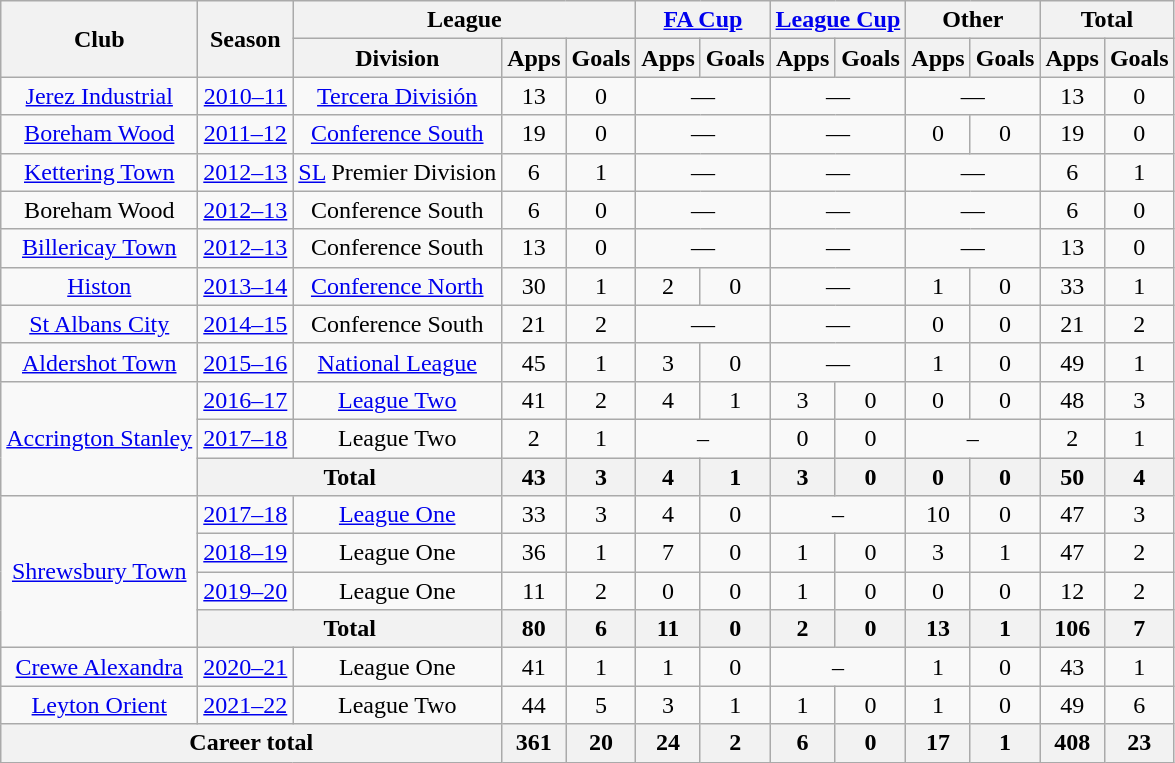<table class="wikitable" style="text-align: center">
<tr>
<th rowspan="2">Club</th>
<th rowspan="2">Season</th>
<th colspan="3">League</th>
<th colspan="2"><a href='#'>FA Cup</a></th>
<th colspan="2"><a href='#'>League Cup</a></th>
<th colspan="2">Other</th>
<th colspan="2">Total</th>
</tr>
<tr>
<th>Division</th>
<th>Apps</th>
<th>Goals</th>
<th>Apps</th>
<th>Goals</th>
<th>Apps</th>
<th>Goals</th>
<th>Apps</th>
<th>Goals</th>
<th>Apps</th>
<th>Goals</th>
</tr>
<tr>
<td><a href='#'>Jerez Industrial</a></td>
<td><a href='#'>2010–11</a></td>
<td><a href='#'>Tercera División</a></td>
<td>13</td>
<td>0</td>
<td colspan=2>—</td>
<td colspan=2>—</td>
<td colspan=2>—</td>
<td>13</td>
<td>0</td>
</tr>
<tr>
<td><a href='#'>Boreham Wood</a></td>
<td><a href='#'>2011–12</a></td>
<td><a href='#'>Conference South</a></td>
<td>19</td>
<td>0</td>
<td colspan="2">—</td>
<td colspan="2">—</td>
<td>0</td>
<td>0</td>
<td>19</td>
<td>0</td>
</tr>
<tr>
<td><a href='#'>Kettering Town</a></td>
<td><a href='#'>2012–13</a></td>
<td><a href='#'>SL</a> Premier Division</td>
<td>6</td>
<td>1</td>
<td colspan="2">—</td>
<td colspan="2">—</td>
<td colspan="2">—</td>
<td>6</td>
<td>1</td>
</tr>
<tr>
<td>Boreham Wood</td>
<td><a href='#'>2012–13</a></td>
<td>Conference South</td>
<td>6</td>
<td>0</td>
<td colspan="2">—</td>
<td colspan="2">—</td>
<td colspan="2">—</td>
<td>6</td>
<td>0</td>
</tr>
<tr>
<td><a href='#'>Billericay Town</a></td>
<td><a href='#'>2012–13</a></td>
<td>Conference South</td>
<td>13</td>
<td>0</td>
<td colspan="2">—</td>
<td colspan="2">—</td>
<td colspan="2">—</td>
<td>13</td>
<td>0</td>
</tr>
<tr>
<td><a href='#'>Histon</a></td>
<td><a href='#'>2013–14</a></td>
<td><a href='#'>Conference North</a></td>
<td>30</td>
<td>1</td>
<td>2</td>
<td>0</td>
<td colspan="2">—</td>
<td>1</td>
<td>0</td>
<td>33</td>
<td>1</td>
</tr>
<tr>
<td><a href='#'>St Albans City</a></td>
<td><a href='#'>2014–15</a></td>
<td>Conference South</td>
<td>21</td>
<td>2</td>
<td colspan="2">—</td>
<td colspan="2">—</td>
<td>0</td>
<td>0</td>
<td>21</td>
<td>2</td>
</tr>
<tr>
<td><a href='#'>Aldershot Town</a></td>
<td><a href='#'>2015–16</a></td>
<td><a href='#'>National League</a></td>
<td>45</td>
<td>1</td>
<td>3</td>
<td>0</td>
<td colspan="2">—</td>
<td>1</td>
<td>0</td>
<td>49</td>
<td>1</td>
</tr>
<tr>
<td rowspan="3"><a href='#'>Accrington Stanley</a></td>
<td><a href='#'>2016–17</a></td>
<td><a href='#'>League Two</a></td>
<td>41</td>
<td>2</td>
<td>4</td>
<td>1</td>
<td>3</td>
<td>0</td>
<td>0</td>
<td>0</td>
<td>48</td>
<td>3</td>
</tr>
<tr>
<td><a href='#'>2017–18</a></td>
<td>League Two</td>
<td>2</td>
<td>1</td>
<td colspan=2>–</td>
<td>0</td>
<td>0</td>
<td colspan=2>–</td>
<td>2</td>
<td>1</td>
</tr>
<tr>
<th colspan="2">Total</th>
<th>43</th>
<th>3</th>
<th>4</th>
<th>1</th>
<th>3</th>
<th>0</th>
<th>0</th>
<th>0</th>
<th>50</th>
<th>4</th>
</tr>
<tr>
<td rowspan="4"><a href='#'>Shrewsbury Town</a></td>
<td><a href='#'>2017–18</a></td>
<td><a href='#'>League One</a></td>
<td>33</td>
<td>3</td>
<td>4</td>
<td>0</td>
<td colspan=2>–</td>
<td>10</td>
<td>0</td>
<td>47</td>
<td>3</td>
</tr>
<tr>
<td><a href='#'>2018–19</a></td>
<td>League One</td>
<td>36</td>
<td>1</td>
<td>7</td>
<td>0</td>
<td>1</td>
<td>0</td>
<td>3</td>
<td>1</td>
<td>47</td>
<td>2</td>
</tr>
<tr>
<td><a href='#'>2019–20</a></td>
<td>League One</td>
<td>11</td>
<td>2</td>
<td>0</td>
<td>0</td>
<td>1</td>
<td>0</td>
<td>0</td>
<td>0</td>
<td>12</td>
<td>2</td>
</tr>
<tr>
<th colspan="2">Total</th>
<th>80</th>
<th>6</th>
<th>11</th>
<th>0</th>
<th>2</th>
<th>0</th>
<th>13</th>
<th>1</th>
<th>106</th>
<th>7</th>
</tr>
<tr>
<td><a href='#'>Crewe Alexandra</a></td>
<td><a href='#'>2020–21</a></td>
<td>League One</td>
<td>41</td>
<td>1</td>
<td>1</td>
<td>0</td>
<td colspan=2>–</td>
<td>1</td>
<td>0</td>
<td>43</td>
<td>1</td>
</tr>
<tr>
<td><a href='#'>Leyton Orient</a></td>
<td><a href='#'>2021–22</a></td>
<td>League Two</td>
<td>44</td>
<td>5</td>
<td>3</td>
<td>1</td>
<td>1</td>
<td>0</td>
<td>1</td>
<td>0</td>
<td>49</td>
<td>6</td>
</tr>
<tr>
<th colspan="3">Career total</th>
<th>361</th>
<th>20</th>
<th>24</th>
<th>2</th>
<th>6</th>
<th>0</th>
<th>17</th>
<th>1</th>
<th>408</th>
<th>23</th>
</tr>
</table>
